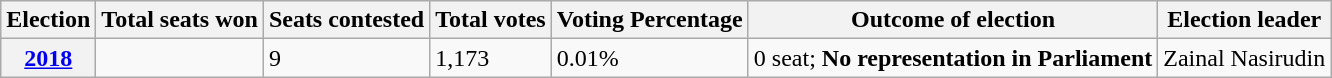<table class="wikitable">
<tr>
<th>Election</th>
<th>Total seats won</th>
<th>Seats contested</th>
<th>Total votes</th>
<th>Voting Percentage</th>
<th>Outcome of election</th>
<th>Election leader</th>
</tr>
<tr>
<th><a href='#'>2018</a></th>
<td></td>
<td>9</td>
<td>1,173</td>
<td>0.01%</td>
<td>0 seat; <strong>No representation in Parliament</strong></td>
<td>Zainal Nasirudin</td>
</tr>
</table>
